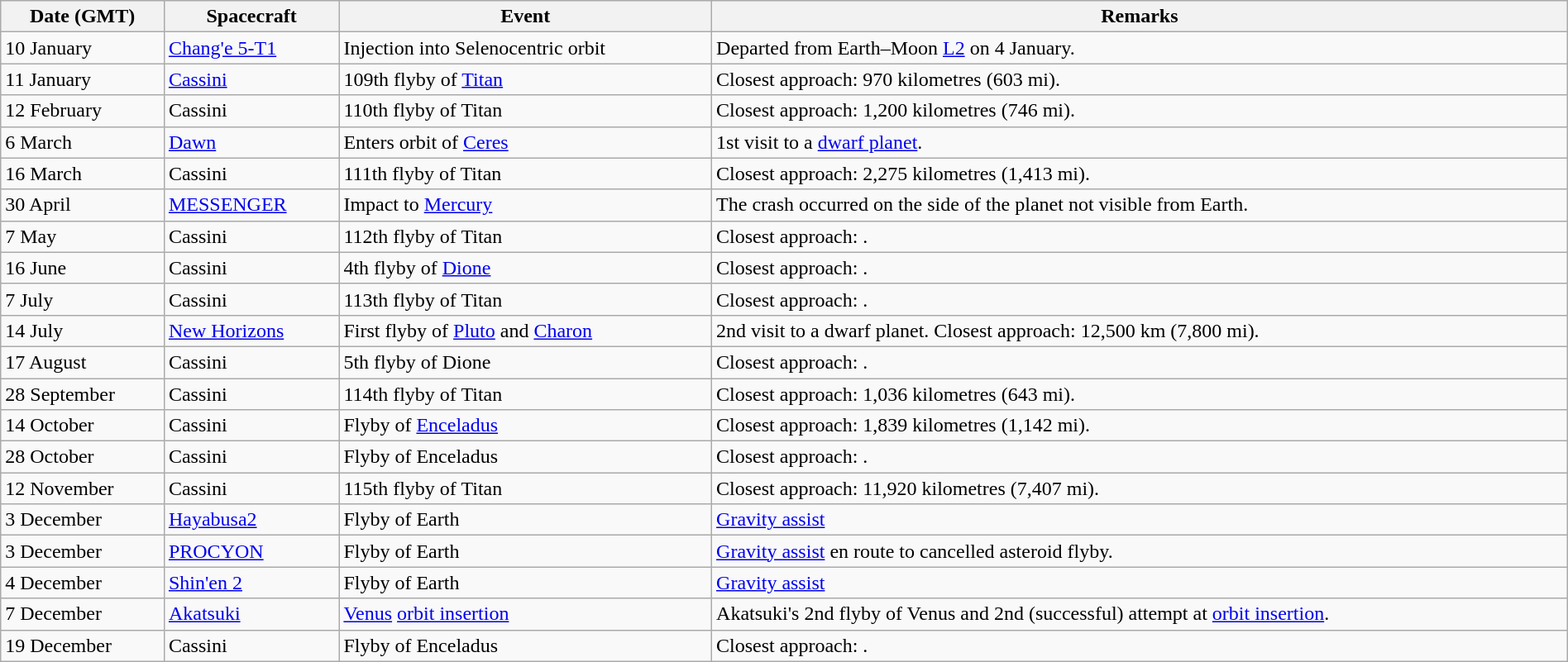<table class="wikitable" style="width:100%">
<tr>
<th>Date (GMT)</th>
<th>Spacecraft</th>
<th>Event</th>
<th>Remarks</th>
</tr>
<tr>
<td>10 January</td>
<td><a href='#'>Chang'e 5-T1</a></td>
<td>Injection into Selenocentric orbit</td>
<td>Departed from Earth–Moon <a href='#'>L2</a> on 4 January.</td>
</tr>
<tr>
<td>11 January</td>
<td><a href='#'>Cassini</a></td>
<td>109th flyby of <a href='#'>Titan</a></td>
<td>Closest approach: 970 kilometres (603 mi).</td>
</tr>
<tr>
<td>12 February</td>
<td>Cassini</td>
<td>110th flyby of Titan</td>
<td>Closest approach: 1,200 kilometres (746 mi).</td>
</tr>
<tr>
<td>6 March</td>
<td><a href='#'>Dawn</a></td>
<td>Enters orbit of <a href='#'>Ceres</a></td>
<td>1st visit to a <a href='#'>dwarf planet</a>.</td>
</tr>
<tr>
<td>16 March</td>
<td>Cassini</td>
<td>111th flyby of Titan</td>
<td>Closest approach: 2,275 kilometres (1,413 mi).</td>
</tr>
<tr>
<td>30 April</td>
<td><a href='#'>MESSENGER</a></td>
<td>Impact to <a href='#'>Mercury</a></td>
<td>The crash occurred on the side of the planet not visible from Earth.</td>
</tr>
<tr>
<td>7 May</td>
<td>Cassini</td>
<td>112th flyby of Titan</td>
<td>Closest approach: .</td>
</tr>
<tr>
<td>16 June</td>
<td>Cassini</td>
<td>4th flyby of <a href='#'>Dione</a></td>
<td>Closest approach: .</td>
</tr>
<tr>
<td>7 July</td>
<td>Cassini</td>
<td>113th flyby of Titan</td>
<td>Closest approach: .</td>
</tr>
<tr>
<td>14 July</td>
<td><a href='#'>New Horizons</a></td>
<td>First flyby of <a href='#'>Pluto</a> and <a href='#'>Charon</a></td>
<td>2nd visit to a dwarf planet. Closest approach: 12,500 km (7,800 mi).</td>
</tr>
<tr>
<td>17 August</td>
<td>Cassini</td>
<td>5th flyby of Dione</td>
<td>Closest approach: .</td>
</tr>
<tr>
<td>28 September</td>
<td>Cassini</td>
<td>114th flyby of Titan</td>
<td>Closest approach: 1,036 kilometres (643 mi).</td>
</tr>
<tr>
<td>14 October</td>
<td>Cassini</td>
<td>Flyby of <a href='#'>Enceladus</a></td>
<td>Closest approach: 1,839 kilometres (1,142 mi).</td>
</tr>
<tr>
<td>28 October</td>
<td>Cassini</td>
<td>Flyby of Enceladus</td>
<td>Closest approach: .</td>
</tr>
<tr>
<td>12 November</td>
<td>Cassini</td>
<td>115th flyby of Titan</td>
<td>Closest approach: 11,920 kilometres (7,407 mi).</td>
</tr>
<tr>
<td>3 December</td>
<td><a href='#'>Hayabusa2</a></td>
<td>Flyby of Earth</td>
<td><a href='#'>Gravity assist</a></td>
</tr>
<tr>
<td>3 December</td>
<td><a href='#'>PROCYON</a></td>
<td>Flyby of Earth</td>
<td><a href='#'>Gravity assist</a> en route to cancelled asteroid flyby.</td>
</tr>
<tr>
<td>4 December</td>
<td><a href='#'>Shin'en 2</a></td>
<td>Flyby of Earth</td>
<td><a href='#'>Gravity assist</a></td>
</tr>
<tr>
<td>7 December</td>
<td><a href='#'>Akatsuki</a></td>
<td><a href='#'>Venus</a> <a href='#'>orbit insertion</a></td>
<td>Akatsuki's 2nd flyby of Venus and 2nd (successful) attempt at <a href='#'>orbit insertion</a>.</td>
</tr>
<tr>
<td>19 December</td>
<td>Cassini</td>
<td>Flyby of Enceladus</td>
<td>Closest approach: .</td>
</tr>
</table>
